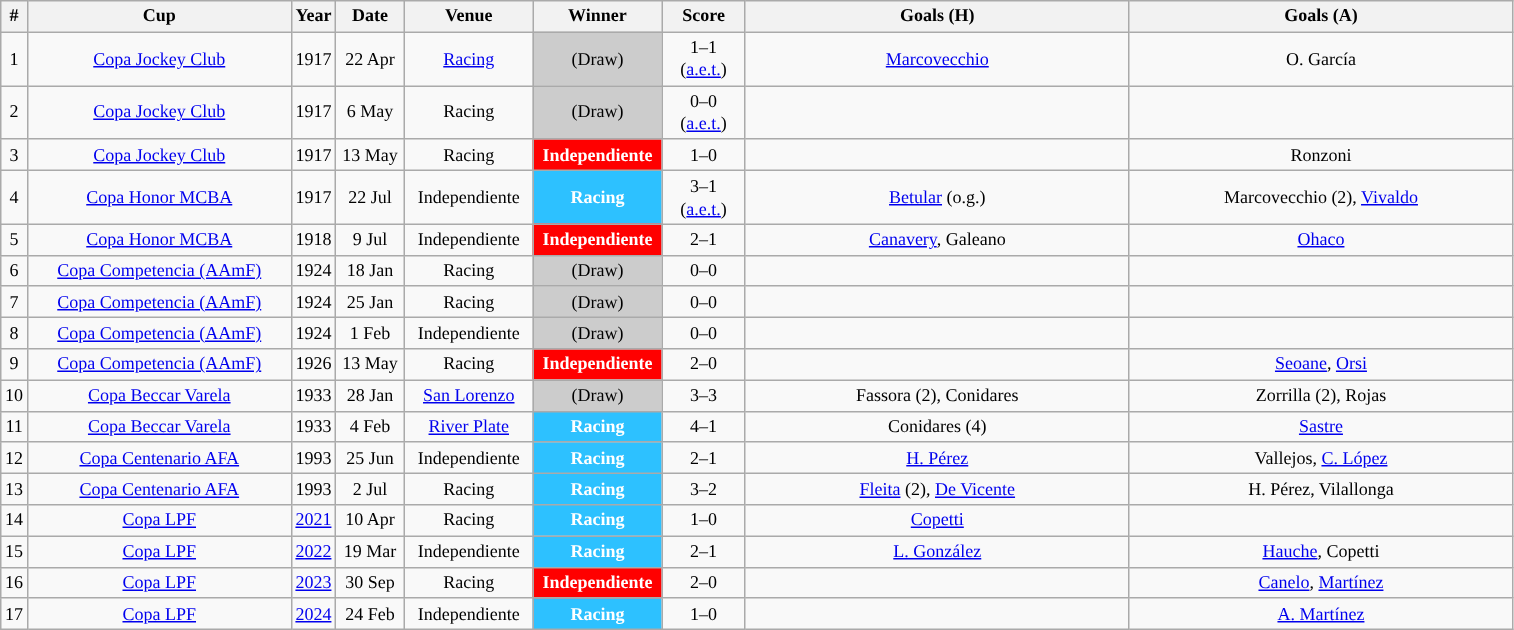<table class="wikitable sortable collapsible collapsed" style="width: ; text-align:center; margin:0 left; font-size: 12px">
<tr>
<th>#</th>
<th width=170px>Cup</th>
<th>Year</th>
<th width= 40px>Date</th>
<th width= 80px>Venue</th>
<th width= 80px>Winner</th>
<th width= 50px>Score</th>
<th width= 250px>Goals (H)</th>
<th width= 250px>Goals (A)</th>
</tr>
<tr>
<td>1</td>
<td><a href='#'>Copa Jockey Club</a></td>
<td>1917</td>
<td>22 Apr</td>
<td><a href='#'>Racing</a></td>
<td style="color:#000000; background:#cccccc">(Draw)</td>
<td>1–1 (<a href='#'>a.e.t.</a>)</td>
<td><a href='#'>Marcovecchio</a></td>
<td>O. García</td>
</tr>
<tr>
<td>2</td>
<td><a href='#'>Copa Jockey Club</a></td>
<td>1917</td>
<td>6 May</td>
<td>Racing</td>
<td style="color:#000000; background:#cccccc">(Draw)</td>
<td>0–0 (<a href='#'>a.e.t.</a>)</td>
<td></td>
<td></td>
</tr>
<tr>
<td>3</td>
<td><a href='#'>Copa Jockey Club</a></td>
<td>1917</td>
<td>13 May</td>
<td>Racing</td>
<td style="color:white; background:red"><strong>Independiente</strong></td>
<td>1–0</td>
<td></td>
<td>Ronzoni</td>
</tr>
<tr>
<td>4</td>
<td><a href='#'>Copa Honor MCBA</a></td>
<td>1917</td>
<td>22 Jul</td>
<td>Independiente</td>
<td style="color:white; background:#2DC1FF"><strong>Racing</strong></td>
<td>3–1 (<a href='#'>a.e.t.</a>)</td>
<td><a href='#'>Betular</a> (o.g.)</td>
<td>Marcovecchio (2), <a href='#'>Vivaldo</a></td>
</tr>
<tr>
<td>5</td>
<td><a href='#'>Copa Honor MCBA</a></td>
<td>1918</td>
<td>9 Jul</td>
<td>Independiente</td>
<td style="color:white; background:red"><strong>Independiente</strong></td>
<td>2–1</td>
<td><a href='#'>Canavery</a>, Galeano</td>
<td><a href='#'>Ohaco</a></td>
</tr>
<tr>
<td>6</td>
<td><a href='#'>Copa Competencia (AAmF)</a></td>
<td>1924</td>
<td>18 Jan</td>
<td>Racing</td>
<td style="color:#000000; background:#cccccc">(Draw)</td>
<td>0–0</td>
<td></td>
<td></td>
</tr>
<tr>
<td>7</td>
<td><a href='#'>Copa Competencia (AAmF)</a></td>
<td>1924</td>
<td>25 Jan</td>
<td>Racing</td>
<td style="color:#000000; background:#cccccc">(Draw)</td>
<td>0–0</td>
<td></td>
<td></td>
</tr>
<tr>
<td>8</td>
<td><a href='#'>Copa Competencia (AAmF)</a></td>
<td>1924</td>
<td>1 Feb</td>
<td>Independiente</td>
<td style="color:#000000; background:#cccccc">(Draw)</td>
<td>0–0</td>
<td></td>
<td></td>
</tr>
<tr>
<td>9</td>
<td><a href='#'>Copa Competencia (AAmF)</a></td>
<td>1926</td>
<td>13 May</td>
<td>Racing</td>
<td style="color:#ffffff; background:#ff0000"><strong>Independiente</strong></td>
<td>2–0</td>
<td></td>
<td><a href='#'>Seoane</a>, <a href='#'>Orsi</a></td>
</tr>
<tr>
<td>10</td>
<td><a href='#'>Copa Beccar Varela</a></td>
<td>1933</td>
<td>28 Jan</td>
<td><a href='#'>San Lorenzo</a></td>
<td style="color:#000000; background:#cccccc">(Draw)</td>
<td>3–3</td>
<td>Fassora (2), Conidares</td>
<td>Zorrilla (2), Rojas</td>
</tr>
<tr>
<td>11</td>
<td><a href='#'>Copa Beccar Varela</a></td>
<td>1933</td>
<td>4 Feb</td>
<td><a href='#'>River Plate</a></td>
<td style="color:white; background:#2DC1FF"><strong>Racing</strong></td>
<td>4–1</td>
<td>Conidares (4)</td>
<td><a href='#'>Sastre</a></td>
</tr>
<tr>
<td>12</td>
<td><a href='#'>Copa Centenario AFA</a></td>
<td>1993</td>
<td>25 Jun</td>
<td>Independiente</td>
<td style="color:white; background:#2DC1FF"><strong>Racing</strong></td>
<td>2–1</td>
<td><a href='#'>H. Pérez</a></td>
<td>Vallejos, <a href='#'>C. López</a></td>
</tr>
<tr>
<td>13</td>
<td><a href='#'>Copa Centenario AFA</a></td>
<td>1993</td>
<td>2 Jul</td>
<td>Racing</td>
<td style="color:white; background:#2DC1FF"><strong>Racing</strong></td>
<td>3–2</td>
<td><a href='#'>Fleita</a> (2), <a href='#'>De Vicente</a></td>
<td>H. Pérez, Vilallonga</td>
</tr>
<tr>
<td>14</td>
<td><a href='#'>Copa LPF</a></td>
<td><a href='#'>2021</a></td>
<td>10 Apr</td>
<td>Racing</td>
<td style="color:white; background:#2DC1FF"><strong>Racing</strong></td>
<td>1–0</td>
<td><a href='#'>Copetti</a></td>
<td></td>
</tr>
<tr>
<td>15</td>
<td><a href='#'>Copa LPF</a></td>
<td><a href='#'>2022</a></td>
<td>19 Mar</td>
<td>Independiente</td>
<td style="color:white; background:#2DC1FF"><strong>Racing</strong></td>
<td>2–1</td>
<td><a href='#'>L. González</a></td>
<td><a href='#'>Hauche</a>, Copetti</td>
</tr>
<tr>
<td>16</td>
<td><a href='#'>Copa LPF</a></td>
<td><a href='#'>2023</a></td>
<td>30 Sep</td>
<td>Racing</td>
<td style="color:#ffffff; background:#ff0000"><strong>Independiente</strong></td>
<td>2–0</td>
<td></td>
<td><a href='#'>Canelo</a>, <a href='#'>Martínez</a></td>
</tr>
<tr>
<td>17</td>
<td><a href='#'>Copa LPF</a></td>
<td><a href='#'>2024</a></td>
<td>24 Feb</td>
<td>Independiente</td>
<td style="color:white; background:#2DC1FF"><strong>Racing</strong></td>
<td>1–0</td>
<td></td>
<td><a href='#'>A. Martínez</a></td>
</tr>
</table>
